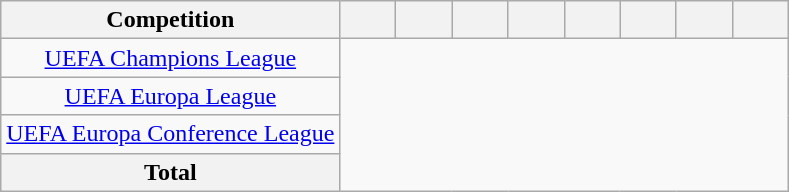<table class="wikitable" style="text-align:center">
<tr>
<th>Competition</th>
<th scope="col" width="30"></th>
<th scope="col" width="30"></th>
<th scope="col" width="30"></th>
<th scope="col" width="30"></th>
<th scope="col" width="30"></th>
<th scope="col" width="30"></th>
<th scope="col" width="30"></th>
<th scope="col" width="30"></th>
</tr>
<tr>
<td><a href='#'>UEFA Champions League</a><br></td>
</tr>
<tr>
<td><a href='#'>UEFA Europa League</a><br></td>
</tr>
<tr>
<td><a href='#'>UEFA Europa Conference League</a><br></td>
</tr>
<tr class="sortbottom">
<th scope="row">Total<br></th>
</tr>
</table>
